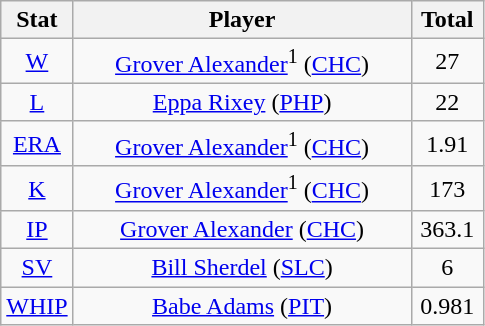<table class="wikitable" style="text-align:center;">
<tr>
<th style="width:15%;">Stat</th>
<th>Player</th>
<th style="width:15%;">Total</th>
</tr>
<tr>
<td><a href='#'>W</a></td>
<td><a href='#'>Grover Alexander</a><sup>1</sup> (<a href='#'>CHC</a>)</td>
<td>27</td>
</tr>
<tr>
<td><a href='#'>L</a></td>
<td><a href='#'>Eppa Rixey</a> (<a href='#'>PHP</a>)</td>
<td>22</td>
</tr>
<tr>
<td><a href='#'>ERA</a></td>
<td><a href='#'>Grover Alexander</a><sup>1</sup> (<a href='#'>CHC</a>)</td>
<td>1.91</td>
</tr>
<tr>
<td><a href='#'>K</a></td>
<td><a href='#'>Grover Alexander</a><sup>1</sup> (<a href='#'>CHC</a>)</td>
<td>173</td>
</tr>
<tr>
<td><a href='#'>IP</a></td>
<td><a href='#'>Grover Alexander</a> (<a href='#'>CHC</a>)</td>
<td>363.1</td>
</tr>
<tr>
<td><a href='#'>SV</a></td>
<td><a href='#'>Bill Sherdel</a> (<a href='#'>SLC</a>)</td>
<td>6</td>
</tr>
<tr>
<td><a href='#'>WHIP</a></td>
<td><a href='#'>Babe Adams</a> (<a href='#'>PIT</a>)</td>
<td>0.981</td>
</tr>
</table>
